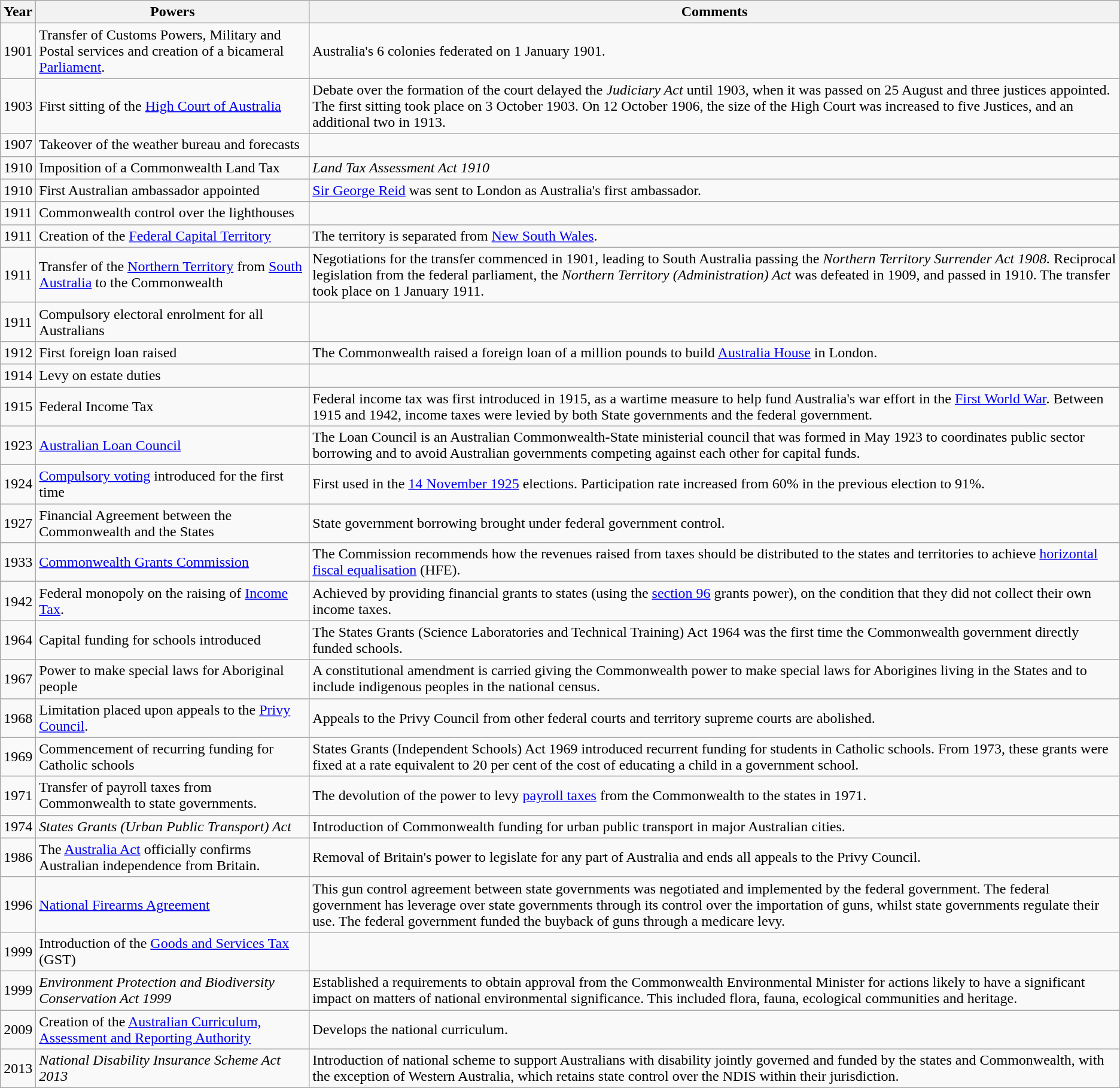<table class="wikitable">
<tr>
<th>Year</th>
<th>Powers</th>
<th>Comments</th>
</tr>
<tr>
<td>1901</td>
<td>Transfer of Customs Powers, Military and Postal services and creation of a bicameral <a href='#'>Parliament</a>.</td>
<td>Australia's 6 colonies federated on 1 January 1901.</td>
</tr>
<tr>
<td>1903</td>
<td>First sitting of the <a href='#'>High Court of Australia</a></td>
<td>Debate over the formation of the court delayed the <em>Judiciary Act</em> until 1903, when it was passed on 25 August and three justices appointed. The first sitting took place on 3 October 1903. On 12 October 1906, the size of the High Court was increased to five Justices, and an additional two in 1913.</td>
</tr>
<tr>
<td>1907</td>
<td>Takeover of the weather bureau and forecasts</td>
<td></td>
</tr>
<tr>
<td>1910</td>
<td>Imposition of a Commonwealth Land Tax</td>
<td><em>Land Tax Assessment Act 1910</em></td>
</tr>
<tr>
<td>1910</td>
<td>First Australian ambassador appointed</td>
<td><a href='#'>Sir George Reid</a> was sent to London as Australia's first ambassador.</td>
</tr>
<tr>
<td>1911</td>
<td>Commonwealth control over the lighthouses</td>
<td></td>
</tr>
<tr>
<td>1911</td>
<td>Creation of the <a href='#'>Federal Capital Territory</a></td>
<td>The territory is separated from <a href='#'>New South Wales</a>.</td>
</tr>
<tr>
<td>1911</td>
<td>Transfer of the <a href='#'>Northern Territory</a> from <a href='#'>South Australia</a> to the Commonwealth</td>
<td>Negotiations for the transfer commenced in 1901, leading to South Australia passing the <em>Northern Territory Surrender Act 1908.</em> Reciprocal legislation from the federal parliament, the <em>Northern Territory (Administration) Act</em> was defeated in 1909, and passed in 1910. The transfer took place on 1 January 1911.</td>
</tr>
<tr>
<td>1911</td>
<td>Compulsory electoral enrolment for all Australians</td>
<td></td>
</tr>
<tr>
<td>1912</td>
<td>First foreign loan raised</td>
<td>The Commonwealth raised a foreign loan of a million pounds to build <a href='#'>Australia House</a> in London.</td>
</tr>
<tr>
<td>1914</td>
<td>Levy on estate duties</td>
<td></td>
</tr>
<tr>
<td>1915</td>
<td>Federal Income Tax</td>
<td>Federal income tax was first introduced in 1915, as a wartime measure to help fund Australia's war effort in the <a href='#'>First World War</a>. Between 1915 and 1942, income taxes were levied by both State governments and the federal government.</td>
</tr>
<tr>
<td>1923</td>
<td><a href='#'>Australian Loan Council</a></td>
<td>The Loan Council is an Australian Commonwealth-State ministerial council that was formed in May 1923 to coordinates public sector borrowing and to avoid Australian governments competing against each other for capital funds.</td>
</tr>
<tr>
<td>1924</td>
<td><a href='#'>Compulsory voting</a> introduced for the first time</td>
<td>First used in the <a href='#'>14 November 1925</a> elections. Participation rate increased from 60% in the previous election to 91%.</td>
</tr>
<tr>
<td>1927</td>
<td>Financial Agreement between the Commonwealth and the States</td>
<td>State government borrowing brought under federal government control.</td>
</tr>
<tr>
<td>1933</td>
<td><a href='#'>Commonwealth Grants Commission</a></td>
<td>The Commission recommends how the revenues raised from taxes should be distributed to the states and territories to achieve <a href='#'>horizontal fiscal equalisation</a> (HFE).</td>
</tr>
<tr>
<td>1942</td>
<td>Federal monopoly on the raising of <a href='#'>Income Tax</a>.</td>
<td>Achieved by providing financial grants to states (using the <a href='#'>section 96</a> grants power), on the condition that they did not collect their own income taxes.</td>
</tr>
<tr>
<td>1964</td>
<td>Capital funding for schools introduced</td>
<td>The States Grants (Science Laboratories and Technical Training) Act 1964 was the first time the Commonwealth government directly funded schools.</td>
</tr>
<tr>
<td>1967</td>
<td>Power to make special laws for Aboriginal people</td>
<td>A constitutional amendment is carried giving the Commonwealth power to make special laws for Aborigines living in the States and to include indigenous peoples in the national census.</td>
</tr>
<tr>
<td>1968</td>
<td>Limitation placed upon appeals to the <a href='#'>Privy Council</a>.</td>
<td>Appeals to the Privy Council from other federal courts and territory supreme courts are abolished.</td>
</tr>
<tr>
<td>1969</td>
<td>Commencement of recurring funding for Catholic schools</td>
<td>States Grants (Independent Schools) Act 1969 introduced recurrent funding for students in Catholic schools. From 1973, these grants were fixed at a rate equivalent to 20 per cent of the cost of educating a child in a government school.</td>
</tr>
<tr>
<td>1971</td>
<td>Transfer of payroll taxes from Commonwealth to state governments.</td>
<td>The devolution of the power to levy <a href='#'>payroll taxes</a> from the Commonwealth to the states in 1971.</td>
</tr>
<tr>
<td>1974</td>
<td><em>States Grants (Urban Public Transport) Act</em></td>
<td>Introduction of Commonwealth funding for urban public transport in major Australian cities.</td>
</tr>
<tr>
<td>1986</td>
<td>The <a href='#'>Australia Act</a> officially confirms Australian independence from Britain.</td>
<td>Removal of Britain's power to legislate for any part of Australia and ends all appeals to the Privy Council.</td>
</tr>
<tr>
<td>1996</td>
<td><a href='#'>National Firearms Agreement</a></td>
<td>This gun control agreement between state governments was negotiated and implemented by the federal government. The federal government has leverage over state governments through its control over the importation of guns, whilst state governments regulate their use. The federal government funded the buyback of guns through a medicare levy.</td>
</tr>
<tr>
<td>1999</td>
<td>Introduction of the <a href='#'>Goods and Services Tax</a> (GST)</td>
<td></td>
</tr>
<tr>
<td>1999</td>
<td><em>Environment Protection and Biodiversity Conservation Act 1999</em></td>
<td>Established a requirements to obtain approval from the Commonwealth Environmental Minister for actions likely to have a significant impact on matters of national environmental significance. This included flora, fauna, ecological communities and heritage.</td>
</tr>
<tr>
<td>2009</td>
<td>Creation of the <a href='#'>Australian Curriculum, Assessment and Reporting Authority</a></td>
<td>Develops the national curriculum.</td>
</tr>
<tr>
<td>2013</td>
<td><em> National Disability Insurance Scheme Act 2013 </em></td>
<td>Introduction of national scheme to support Australians with disability jointly governed and funded by the states and Commonwealth, with the exception of Western Australia, which retains state control over the NDIS within their jurisdiction.</td>
</tr>
</table>
